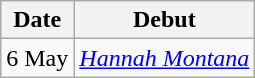<table class="wikitable">
<tr>
<th>Date</th>
<th>Debut</th>
</tr>
<tr>
<td>6 May</td>
<td><em><a href='#'>Hannah Montana</a></em></td>
</tr>
</table>
